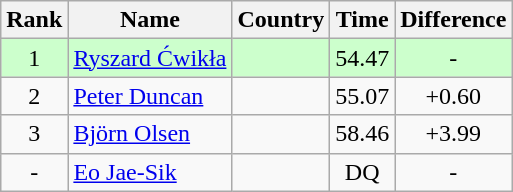<table class="wikitable sortable" style="text-align:center">
<tr>
<th>Rank</th>
<th>Name</th>
<th>Country</th>
<th>Time</th>
<th>Difference</th>
</tr>
<tr style="background:#cfc;">
<td>1</td>
<td align=left><a href='#'>Ryszard Ćwikła</a></td>
<td align=left></td>
<td>54.47</td>
<td>-</td>
</tr>
<tr>
<td>2</td>
<td align=left><a href='#'>Peter Duncan</a></td>
<td align=left></td>
<td>55.07</td>
<td>+0.60</td>
</tr>
<tr>
<td>3</td>
<td align=left><a href='#'>Björn Olsen</a></td>
<td align=left></td>
<td>58.46</td>
<td>+3.99</td>
</tr>
<tr>
<td>-</td>
<td align=left><a href='#'>Eo Jae-Sik</a></td>
<td align=left></td>
<td>DQ</td>
<td>-</td>
</tr>
</table>
